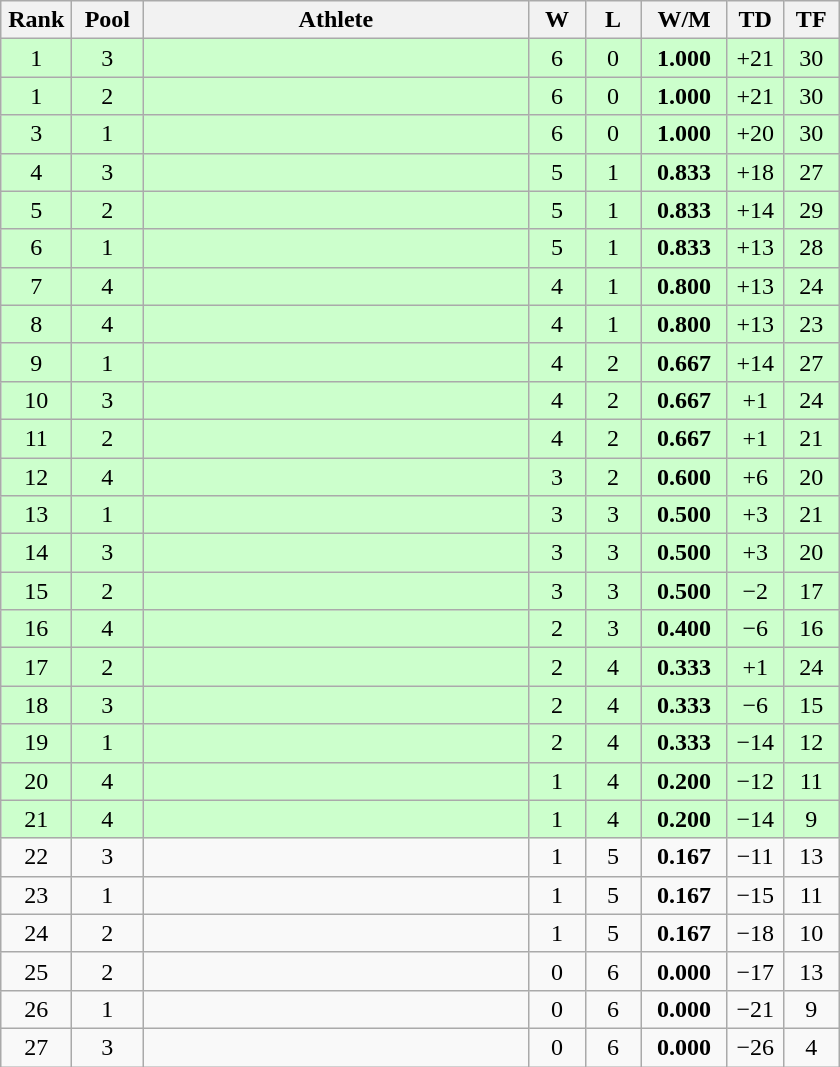<table class=wikitable style="text-align:center">
<tr>
<th width=40>Rank</th>
<th width=40>Pool</th>
<th width=250>Athlete</th>
<th width=30>W</th>
<th width=30>L</th>
<th width=50>W/M</th>
<th width=30>TD</th>
<th width=30>TF</th>
</tr>
<tr bgcolor="ccffcc">
<td>1</td>
<td>3</td>
<td align=left></td>
<td>6</td>
<td>0</td>
<td><strong>1.000</strong></td>
<td>+21</td>
<td>30</td>
</tr>
<tr bgcolor="ccffcc">
<td>1</td>
<td>2</td>
<td align=left></td>
<td>6</td>
<td>0</td>
<td><strong>1.000</strong></td>
<td>+21</td>
<td>30</td>
</tr>
<tr bgcolor="ccffcc">
<td>3</td>
<td>1</td>
<td align=left></td>
<td>6</td>
<td>0</td>
<td><strong>1.000</strong></td>
<td>+20</td>
<td>30</td>
</tr>
<tr bgcolor="ccffcc">
<td>4</td>
<td>3</td>
<td align=left></td>
<td>5</td>
<td>1</td>
<td><strong>0.833</strong></td>
<td>+18</td>
<td>27</td>
</tr>
<tr bgcolor="ccffcc">
<td>5</td>
<td>2</td>
<td align=left></td>
<td>5</td>
<td>1</td>
<td><strong>0.833</strong></td>
<td>+14</td>
<td>29</td>
</tr>
<tr bgcolor="ccffcc">
<td>6</td>
<td>1</td>
<td align=left></td>
<td>5</td>
<td>1</td>
<td><strong>0.833</strong></td>
<td>+13</td>
<td>28</td>
</tr>
<tr bgcolor="ccffcc">
<td>7</td>
<td>4</td>
<td align=left></td>
<td>4</td>
<td>1</td>
<td><strong>0.800</strong></td>
<td>+13</td>
<td>24</td>
</tr>
<tr bgcolor="ccffcc">
<td>8</td>
<td>4</td>
<td align=left></td>
<td>4</td>
<td>1</td>
<td><strong>0.800</strong></td>
<td>+13</td>
<td>23</td>
</tr>
<tr bgcolor="ccffcc">
<td>9</td>
<td>1</td>
<td align=left></td>
<td>4</td>
<td>2</td>
<td><strong>0.667</strong></td>
<td>+14</td>
<td>27</td>
</tr>
<tr bgcolor="ccffcc">
<td>10</td>
<td>3</td>
<td align=left></td>
<td>4</td>
<td>2</td>
<td><strong>0.667</strong></td>
<td>+1</td>
<td>24</td>
</tr>
<tr bgcolor="ccffcc">
<td>11</td>
<td>2</td>
<td align=left></td>
<td>4</td>
<td>2</td>
<td><strong>0.667</strong></td>
<td>+1</td>
<td>21</td>
</tr>
<tr bgcolor="ccffcc">
<td>12</td>
<td>4</td>
<td align=left></td>
<td>3</td>
<td>2</td>
<td><strong>0.600</strong></td>
<td>+6</td>
<td>20</td>
</tr>
<tr bgcolor="ccffcc">
<td>13</td>
<td>1</td>
<td align=left></td>
<td>3</td>
<td>3</td>
<td><strong>0.500</strong></td>
<td>+3</td>
<td>21</td>
</tr>
<tr bgcolor="ccffcc">
<td>14</td>
<td>3</td>
<td align=left></td>
<td>3</td>
<td>3</td>
<td><strong>0.500</strong></td>
<td>+3</td>
<td>20</td>
</tr>
<tr bgcolor="ccffcc">
<td>15</td>
<td>2</td>
<td align=left></td>
<td>3</td>
<td>3</td>
<td><strong>0.500</strong></td>
<td>−2</td>
<td>17</td>
</tr>
<tr bgcolor="ccffcc">
<td>16</td>
<td>4</td>
<td align=left></td>
<td>2</td>
<td>3</td>
<td><strong>0.400</strong></td>
<td>−6</td>
<td>16</td>
</tr>
<tr bgcolor="ccffcc">
<td>17</td>
<td>2</td>
<td align=left></td>
<td>2</td>
<td>4</td>
<td><strong>0.333</strong></td>
<td>+1</td>
<td>24</td>
</tr>
<tr bgcolor="ccffcc">
<td>18</td>
<td>3</td>
<td align=left></td>
<td>2</td>
<td>4</td>
<td><strong>0.333</strong></td>
<td>−6</td>
<td>15</td>
</tr>
<tr bgcolor="ccffcc">
<td>19</td>
<td>1</td>
<td align=left></td>
<td>2</td>
<td>4</td>
<td><strong>0.333</strong></td>
<td>−14</td>
<td>12</td>
</tr>
<tr bgcolor="ccffcc">
<td>20</td>
<td>4</td>
<td align=left></td>
<td>1</td>
<td>4</td>
<td><strong>0.200</strong></td>
<td>−12</td>
<td>11</td>
</tr>
<tr bgcolor="ccffcc">
<td>21</td>
<td>4</td>
<td align=left></td>
<td>1</td>
<td>4</td>
<td><strong>0.200</strong></td>
<td>−14</td>
<td>9</td>
</tr>
<tr>
<td>22</td>
<td>3</td>
<td align=left></td>
<td>1</td>
<td>5</td>
<td><strong>0.167</strong></td>
<td>−11</td>
<td>13</td>
</tr>
<tr>
<td>23</td>
<td>1</td>
<td align=left></td>
<td>1</td>
<td>5</td>
<td><strong>0.167</strong></td>
<td>−15</td>
<td>11</td>
</tr>
<tr>
<td>24</td>
<td>2</td>
<td align=left></td>
<td>1</td>
<td>5</td>
<td><strong>0.167</strong></td>
<td>−18</td>
<td>10</td>
</tr>
<tr>
<td>25</td>
<td>2</td>
<td align=left></td>
<td>0</td>
<td>6</td>
<td><strong>0.000</strong></td>
<td>−17</td>
<td>13</td>
</tr>
<tr>
<td>26</td>
<td>1</td>
<td align=left></td>
<td>0</td>
<td>6</td>
<td><strong>0.000</strong></td>
<td>−21</td>
<td>9</td>
</tr>
<tr>
<td>27</td>
<td>3</td>
<td align=left></td>
<td>0</td>
<td>6</td>
<td><strong>0.000</strong></td>
<td>−26</td>
<td>4</td>
</tr>
</table>
